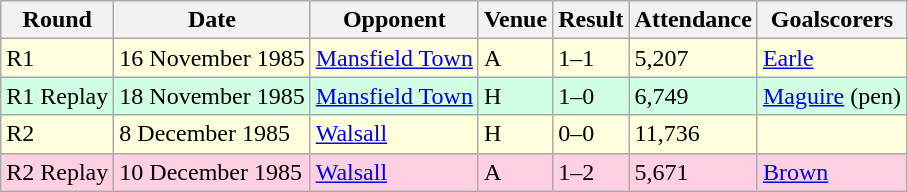<table class="wikitable">
<tr>
<th>Round</th>
<th>Date</th>
<th>Opponent</th>
<th>Venue</th>
<th>Result</th>
<th>Attendance</th>
<th>Goalscorers</th>
</tr>
<tr style="background-color: #ffffdd;">
<td>R1</td>
<td>16 November 1985</td>
<td><a href='#'>Mansfield Town</a></td>
<td>A</td>
<td>1–1</td>
<td>5,207</td>
<td><a href='#'>Earle</a></td>
</tr>
<tr style="background-color: #d0ffe3;">
<td>R1 Replay</td>
<td>18 November 1985</td>
<td><a href='#'>Mansfield Town</a></td>
<td>H</td>
<td>1–0</td>
<td>6,749</td>
<td><a href='#'>Maguire</a> (pen)</td>
</tr>
<tr style="background-color: #ffffdd;">
<td>R2</td>
<td>8 December 1985</td>
<td><a href='#'>Walsall</a></td>
<td>H</td>
<td>0–0</td>
<td>11,736</td>
<td></td>
</tr>
<tr style="background-color: #ffd0e3;">
<td>R2 Replay</td>
<td>10 December 1985</td>
<td><a href='#'>Walsall</a></td>
<td>A</td>
<td>1–2</td>
<td>5,671</td>
<td><a href='#'>Brown</a></td>
</tr>
</table>
